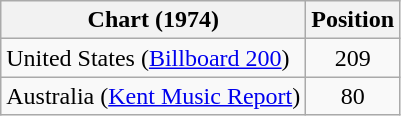<table class="wikitable">
<tr>
<th>Chart (1974)</th>
<th>Position</th>
</tr>
<tr>
<td>United States (<a href='#'>Billboard 200</a>)</td>
<td align="center">209</td>
</tr>
<tr>
<td>Australia (<a href='#'>Kent Music Report</a>)</td>
<td align="center">80</td>
</tr>
</table>
